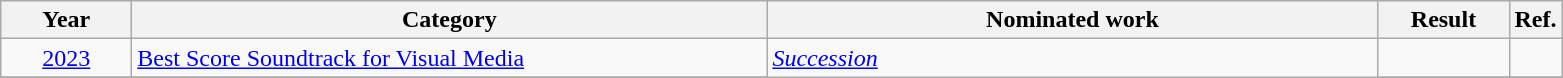<table class=wikitable>
<tr>
<th scope="col" style="width:5em;">Year</th>
<th scope="col" style="width:26em;">Category</th>
<th scope="col" style="width:25em;">Nominated work</th>
<th scope="col" style="width:5em;">Result</th>
<th>Ref.</th>
</tr>
<tr>
<td style="text-align:center;"><a href='#'>2023</a></td>
<td><a href='#'>Best Score Soundtrack for Visual Media</a></td>
<td rowspan="3"><em><a href='#'>Succession</a></em></td>
<td></td>
<td></td>
</tr>
<tr>
</tr>
</table>
